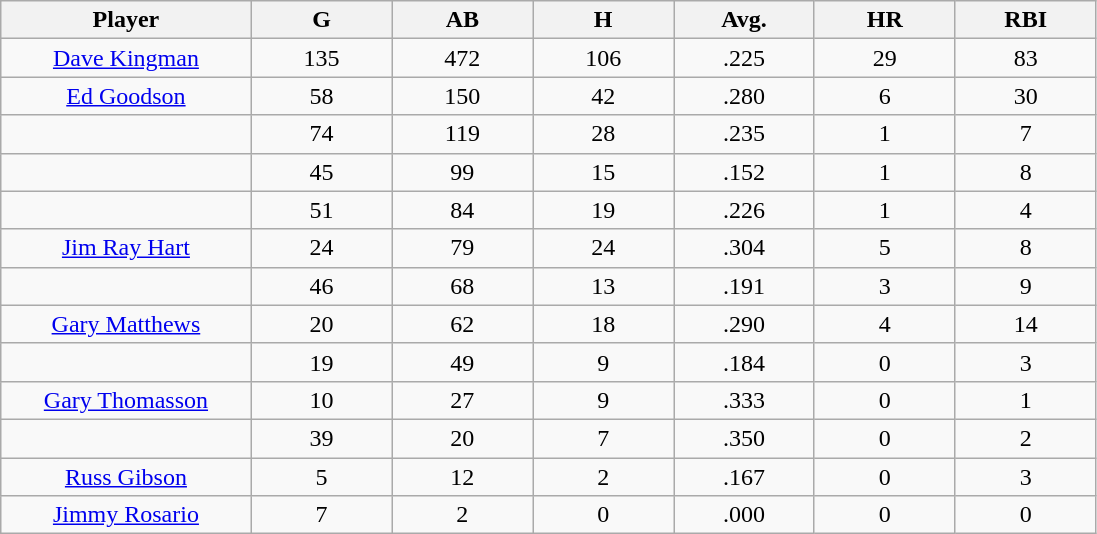<table class="wikitable sortable">
<tr>
<th bgcolor="#DDDDFF" width="16%">Player</th>
<th bgcolor="#DDDDFF" width="9%">G</th>
<th bgcolor="#DDDDFF" width="9%">AB</th>
<th bgcolor="#DDDDFF" width="9%">H</th>
<th bgcolor="#DDDDFF" width="9%">Avg.</th>
<th bgcolor="#DDDDFF" width="9%">HR</th>
<th bgcolor="#DDDDFF" width="9%">RBI</th>
</tr>
<tr align="center">
<td><a href='#'>Dave Kingman</a></td>
<td>135</td>
<td>472</td>
<td>106</td>
<td>.225</td>
<td>29</td>
<td>83</td>
</tr>
<tr align=center>
<td><a href='#'>Ed Goodson</a></td>
<td>58</td>
<td>150</td>
<td>42</td>
<td>.280</td>
<td>6</td>
<td>30</td>
</tr>
<tr align=center>
<td></td>
<td>74</td>
<td>119</td>
<td>28</td>
<td>.235</td>
<td>1</td>
<td>7</td>
</tr>
<tr align="center">
<td></td>
<td>45</td>
<td>99</td>
<td>15</td>
<td>.152</td>
<td>1</td>
<td>8</td>
</tr>
<tr align="center">
<td></td>
<td>51</td>
<td>84</td>
<td>19</td>
<td>.226</td>
<td>1</td>
<td>4</td>
</tr>
<tr align="center">
<td><a href='#'>Jim Ray Hart</a></td>
<td>24</td>
<td>79</td>
<td>24</td>
<td>.304</td>
<td>5</td>
<td>8</td>
</tr>
<tr align=center>
<td></td>
<td>46</td>
<td>68</td>
<td>13</td>
<td>.191</td>
<td>3</td>
<td>9</td>
</tr>
<tr align="center">
<td><a href='#'>Gary Matthews</a></td>
<td>20</td>
<td>62</td>
<td>18</td>
<td>.290</td>
<td>4</td>
<td>14</td>
</tr>
<tr align=center>
<td></td>
<td>19</td>
<td>49</td>
<td>9</td>
<td>.184</td>
<td>0</td>
<td>3</td>
</tr>
<tr align="center">
<td><a href='#'>Gary Thomasson</a></td>
<td>10</td>
<td>27</td>
<td>9</td>
<td>.333</td>
<td>0</td>
<td>1</td>
</tr>
<tr align=center>
<td></td>
<td>39</td>
<td>20</td>
<td>7</td>
<td>.350</td>
<td>0</td>
<td>2</td>
</tr>
<tr align=center>
<td><a href='#'>Russ Gibson</a></td>
<td>5</td>
<td>12</td>
<td>2</td>
<td>.167</td>
<td>0</td>
<td>3</td>
</tr>
<tr align=center>
<td><a href='#'>Jimmy Rosario</a></td>
<td>7</td>
<td>2</td>
<td>0</td>
<td>.000</td>
<td>0</td>
<td>0</td>
</tr>
</table>
